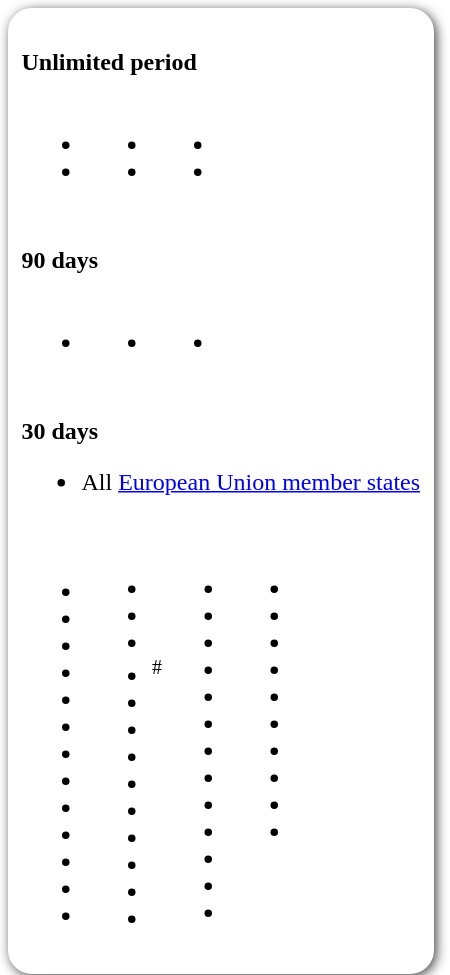<table style=" border-radius:1em; box-shadow: 0.1em 0.1em 0.5em rgba(0,0,0,0.75); background-color: white; border: 1px solid white; padding: 5px;">
<tr style="vertical-align:top;">
<td><br><strong>Unlimited period</strong><table>
<tr>
<td><br><ul><li></li><li></li></ul></td>
<td valign="top"><br><ul><li></li><li></li></ul></td>
<td valign="top"><br><ul><li></li><li></li></ul></td>
<td></td>
</tr>
</table>
</td>
</tr>
<tr>
<td><br><strong>90 days</strong><table>
<tr>
<td><br><ul><li></li></ul></td>
<td valign="top"><br><ul><li></li></ul></td>
<td valign="top"><br><ul><li></li></ul></td>
<td></td>
</tr>
</table>
</td>
</tr>
<tr>
<td><br><strong>30 days</strong><ul><li> All <a href='#'>European Union member states</a></li></ul><table>
<tr>
<td><br><ul><li></li><li></li><li></li><li></li><li></li><li></li><li></li><li></li><li></li><li></li><li></li><li></li><li></li></ul></td>
<td valign="top"><br><ul><li></li><li></li><li></li><li><sup>#</sup></li><li></li><li></li><li></li><li></li><li></li><li></li><li></li><li></li><li></li></ul></td>
<td valign="top"><br><ul><li></li><li></li><li></li><li></li><li></li><li></li><li></li><li></li><li></li><li></li><li></li><li></li><li></li></ul></td>
<td valign="top"><br><ul><li></li><li></li><li></li><li></li><li></li><li></li><li></li><li></li><li></li><li></li></ul></td>
<td></td>
</tr>
</table>
</td>
</tr>
</table>
